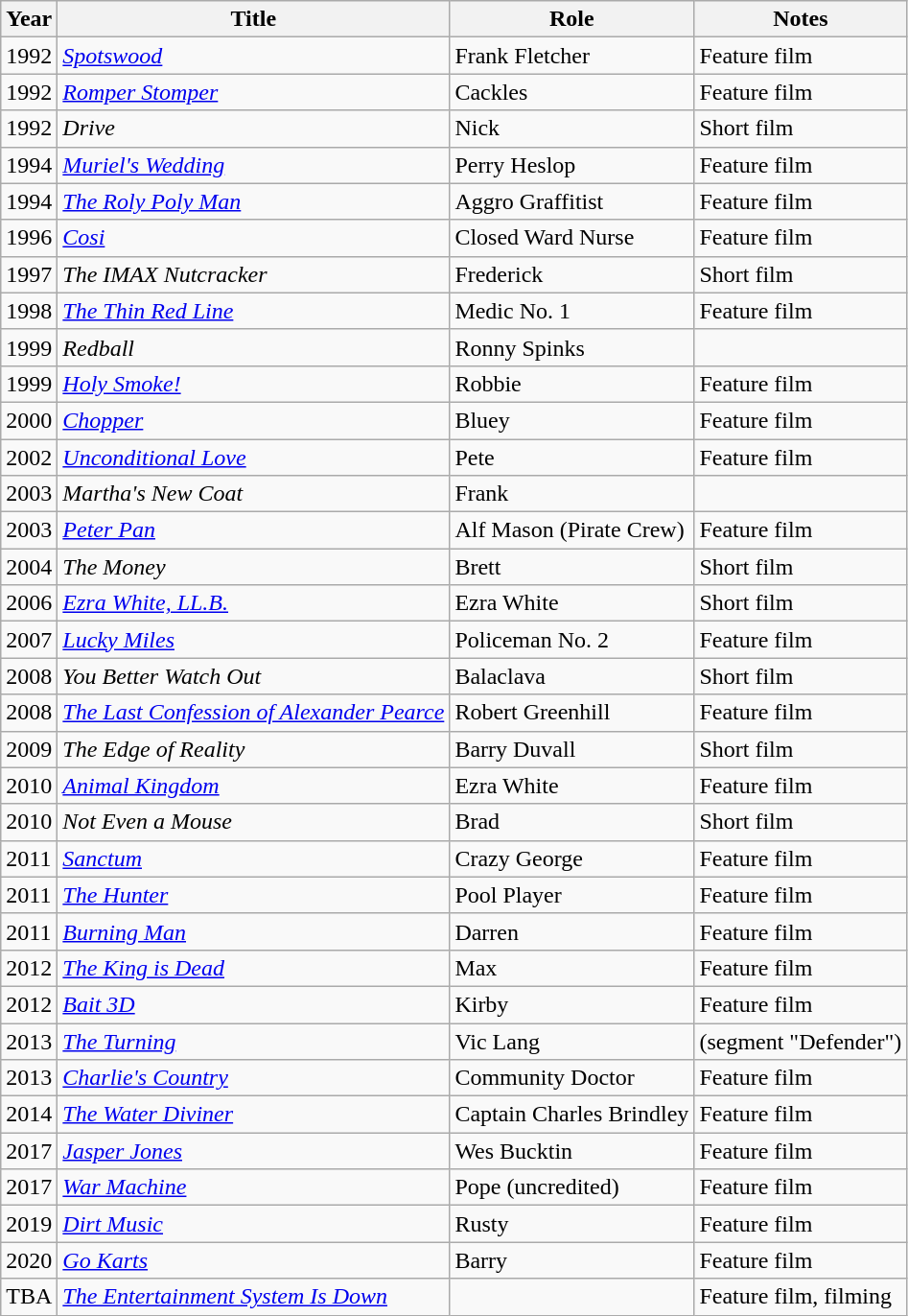<table class="wikitable sortable">
<tr>
<th>Year</th>
<th>Title</th>
<th>Role</th>
<th>Notes</th>
</tr>
<tr>
<td>1992</td>
<td><em><a href='#'>Spotswood</a></em></td>
<td>Frank Fletcher</td>
<td>Feature film</td>
</tr>
<tr>
<td>1992</td>
<td><em><a href='#'>Romper Stomper</a></em></td>
<td>Cackles</td>
<td>Feature film</td>
</tr>
<tr>
<td>1992</td>
<td><em>Drive</em></td>
<td>Nick</td>
<td>Short film</td>
</tr>
<tr>
<td>1994</td>
<td><em><a href='#'>Muriel's Wedding</a></em></td>
<td>Perry Heslop</td>
<td>Feature film</td>
</tr>
<tr>
<td>1994</td>
<td><em><a href='#'>The Roly Poly Man</a></em></td>
<td>Aggro Graffitist</td>
<td>Feature film</td>
</tr>
<tr>
<td>1996</td>
<td><em><a href='#'>Cosi</a></em></td>
<td>Closed Ward Nurse</td>
<td>Feature film</td>
</tr>
<tr>
<td>1997</td>
<td><em>The IMAX Nutcracker</em></td>
<td>Frederick</td>
<td>Short film</td>
</tr>
<tr>
<td>1998</td>
<td><em><a href='#'>The Thin Red Line</a></em></td>
<td>Medic No. 1</td>
<td>Feature film</td>
</tr>
<tr>
<td>1999</td>
<td><em>Redball</em></td>
<td>Ronny Spinks</td>
<td></td>
</tr>
<tr>
<td>1999</td>
<td><em><a href='#'>Holy Smoke!</a></em></td>
<td>Robbie</td>
<td>Feature film</td>
</tr>
<tr>
<td>2000</td>
<td><em><a href='#'>Chopper</a></em></td>
<td>Bluey</td>
<td>Feature film</td>
</tr>
<tr>
<td>2002</td>
<td><em><a href='#'>Unconditional Love</a></em></td>
<td>Pete</td>
<td>Feature film</td>
</tr>
<tr>
<td>2003</td>
<td><em>Martha's New Coat</em></td>
<td>Frank</td>
<td></td>
</tr>
<tr>
<td>2003</td>
<td><em><a href='#'>Peter Pan</a></em></td>
<td>Alf Mason (Pirate Crew)</td>
<td>Feature film</td>
</tr>
<tr>
<td>2004</td>
<td><em>The Money</em></td>
<td>Brett</td>
<td>Short film</td>
</tr>
<tr>
<td>2006</td>
<td><em><a href='#'>Ezra White, LL.B.</a></em></td>
<td>Ezra White</td>
<td>Short film</td>
</tr>
<tr>
<td>2007</td>
<td><em><a href='#'>Lucky Miles</a></em></td>
<td>Policeman No. 2</td>
<td>Feature film</td>
</tr>
<tr>
<td>2008</td>
<td><em>You Better Watch Out</em></td>
<td>Balaclava</td>
<td>Short film</td>
</tr>
<tr>
<td>2008</td>
<td><em><a href='#'>The Last Confession of Alexander Pearce</a></em></td>
<td>Robert Greenhill</td>
<td>Feature film</td>
</tr>
<tr>
<td>2009</td>
<td><em>The Edge of Reality</em></td>
<td>Barry Duvall</td>
<td>Short film</td>
</tr>
<tr>
<td>2010</td>
<td><em><a href='#'>Animal Kingdom</a></em></td>
<td>Ezra White</td>
<td>Feature film</td>
</tr>
<tr>
<td>2010</td>
<td><em>Not Even a Mouse</em></td>
<td>Brad</td>
<td>Short film</td>
</tr>
<tr>
<td>2011</td>
<td><em><a href='#'>Sanctum</a></em></td>
<td>Crazy George</td>
<td>Feature film</td>
</tr>
<tr>
<td>2011</td>
<td><em><a href='#'>The Hunter</a></em></td>
<td>Pool Player</td>
<td>Feature film</td>
</tr>
<tr>
<td>2011</td>
<td><em><a href='#'>Burning Man</a></em></td>
<td>Darren</td>
<td>Feature film</td>
</tr>
<tr>
<td>2012</td>
<td><em><a href='#'>The King is Dead</a></em></td>
<td>Max</td>
<td>Feature film</td>
</tr>
<tr>
<td>2012</td>
<td><em><a href='#'>Bait 3D</a></em></td>
<td>Kirby</td>
<td>Feature film</td>
</tr>
<tr>
<td>2013</td>
<td><em><a href='#'>The Turning</a></em></td>
<td>Vic Lang</td>
<td>(segment "Defender")</td>
</tr>
<tr>
<td>2013</td>
<td><em><a href='#'>Charlie's Country</a></em></td>
<td>Community Doctor</td>
<td>Feature film</td>
</tr>
<tr>
<td>2014</td>
<td><em><a href='#'>The Water Diviner</a></em></td>
<td>Captain Charles Brindley</td>
<td>Feature film</td>
</tr>
<tr>
<td>2017</td>
<td><em><a href='#'>Jasper Jones</a></em></td>
<td>Wes Bucktin</td>
<td>Feature film</td>
</tr>
<tr>
<td>2017</td>
<td><em><a href='#'>War Machine</a></em></td>
<td>Pope (uncredited)</td>
<td>Feature film</td>
</tr>
<tr>
<td>2019</td>
<td><em><a href='#'>Dirt Music</a></em></td>
<td>Rusty</td>
<td>Feature film</td>
</tr>
<tr>
<td>2020</td>
<td><a href='#'><em>Go Karts</em></a></td>
<td>Barry</td>
<td>Feature film</td>
</tr>
<tr>
<td>TBA</td>
<td><em><a href='#'>The Entertainment System Is Down</a></em></td>
<td></td>
<td>Feature film, filming</td>
</tr>
</table>
